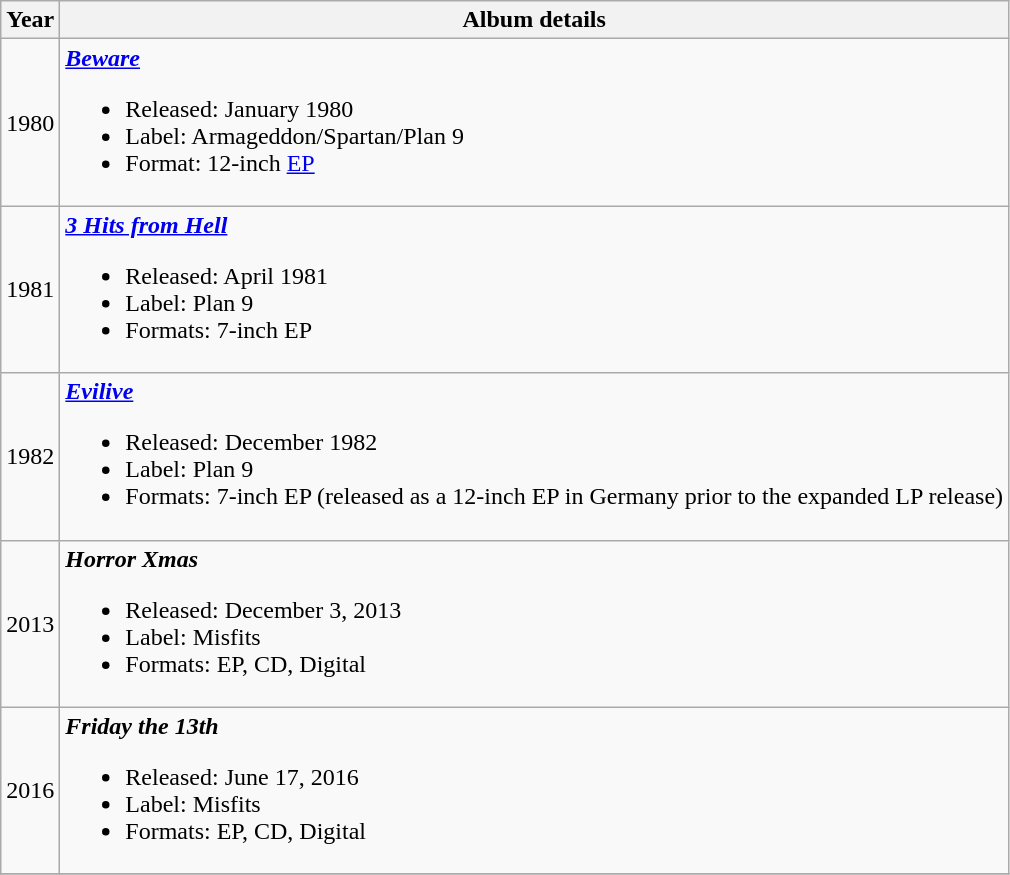<table class ="wikitable">
<tr>
<th>Year</th>
<th>Album details</th>
</tr>
<tr>
<td>1980</td>
<td><strong><em><a href='#'>Beware</a></em></strong><br><ul><li>Released: January 1980</li><li>Label: Armageddon/Spartan/Plan 9</li><li>Format: 12-inch <a href='#'>EP</a></li></ul></td>
</tr>
<tr>
<td>1981</td>
<td><strong><em><a href='#'>3 Hits from Hell</a></em></strong><br><ul><li>Released: April 1981</li><li>Label: Plan 9</li><li>Formats: 7-inch EP</li></ul></td>
</tr>
<tr>
<td>1982</td>
<td><strong><em><a href='#'>Evilive</a></em></strong><br><ul><li>Released: December 1982</li><li>Label: Plan 9</li><li>Formats: 7-inch EP (released as a 12-inch EP in Germany prior to the expanded LP release)</li></ul></td>
</tr>
<tr>
<td>2013</td>
<td><strong><em>Horror Xmas</em></strong><br><ul><li>Released: December 3, 2013</li><li>Label: Misfits</li><li>Formats: EP, CD, Digital</li></ul></td>
</tr>
<tr>
<td>2016</td>
<td><strong><em>Friday the 13th</em></strong><br><ul><li>Released: June 17, 2016</li><li>Label: Misfits</li><li>Formats: EP, CD, Digital</li></ul></td>
</tr>
<tr>
</tr>
</table>
